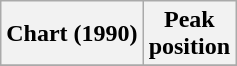<table class="wikitable sortable">
<tr>
<th align="left">Chart (1990)</th>
<th align="center">Peak<br>position</th>
</tr>
<tr>
</tr>
</table>
